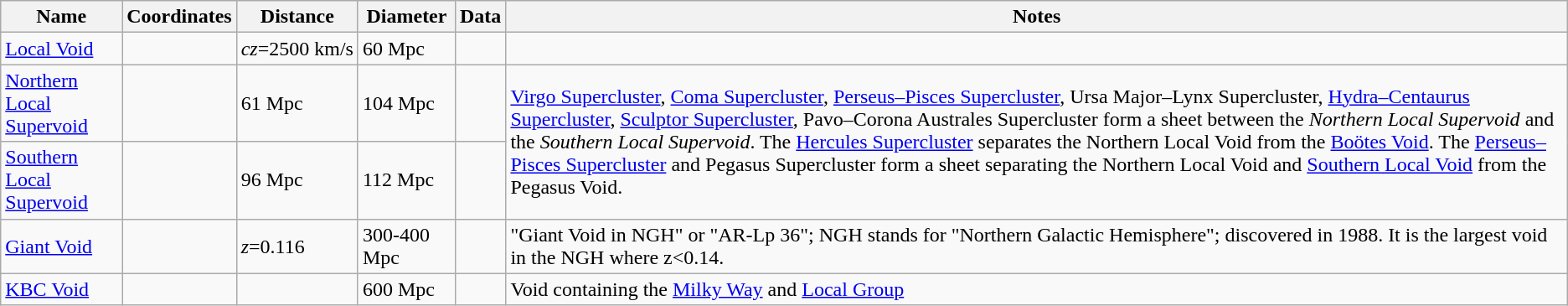<table class="wikitable sortable">
<tr>
<th>Name</th>
<th width=80pt>Coordinates</th>
<th>Distance</th>
<th width=70pt>Diameter</th>
<th>Data</th>
<th>Notes</th>
</tr>
<tr>
<td><a href='#'>Local Void</a></td>
<td> </td>
<td><em>cz</em>=2500 km/s</td>
<td>60 Mpc</td>
<td></td>
<td></td>
</tr>
<tr>
<td><a href='#'>Northern Local Supervoid</a></td>
<td></td>
<td>61 Mpc</td>
<td>104 Mpc</td>
<td></td>
<td rowspan=2><a href='#'>Virgo Supercluster</a>, <a href='#'>Coma Supercluster</a>, <a href='#'>Perseus–Pisces Supercluster</a>, Ursa Major–Lynx Supercluster, <a href='#'>Hydra–Centaurus Supercluster</a>, <a href='#'>Sculptor Supercluster</a>, Pavo–Corona Australes Supercluster form a sheet between the <em>Northern Local Supervoid</em> and the <em>Southern Local Supervoid</em>. The <a href='#'>Hercules Supercluster</a> separates the Northern Local Void from the <a href='#'>Boötes Void</a>. The <a href='#'>Perseus–Pisces Supercluster</a> and Pegasus Supercluster form a sheet separating the Northern Local Void and <a href='#'>Southern Local Void</a> from the Pegasus Void.</td>
</tr>
<tr>
<td><a href='#'>Southern Local Supervoid</a></td>
<td></td>
<td>96 Mpc</td>
<td>112 Mpc</td>
<td></td>
</tr>
<tr>
<td><a href='#'>Giant Void</a></td>
<td> </td>
<td><em>z</em>=0.116</td>
<td>300-400 Mpc</td>
<td></td>
<td>"Giant Void in NGH" or "AR-Lp 36"; NGH stands for "Northern Galactic Hemisphere"; discovered in 1988. It is the largest void in the NGH where z<0.14.</td>
</tr>
<tr>
<td><a href='#'>KBC Void</a></td>
<td></td>
<td></td>
<td>600 Mpc</td>
<td></td>
<td>Void containing the <a href='#'>Milky Way</a> and <a href='#'>Local Group</a></td>
</tr>
</table>
